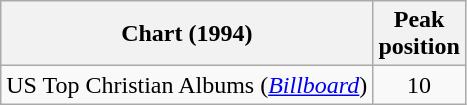<table class="wikitable">
<tr>
<th>Chart (1994)</th>
<th>Peak<br>position</th>
</tr>
<tr>
<td>US Top Christian Albums (<em><a href='#'>Billboard</a></em>)</td>
<td style="text-align:center;">10</td>
</tr>
</table>
